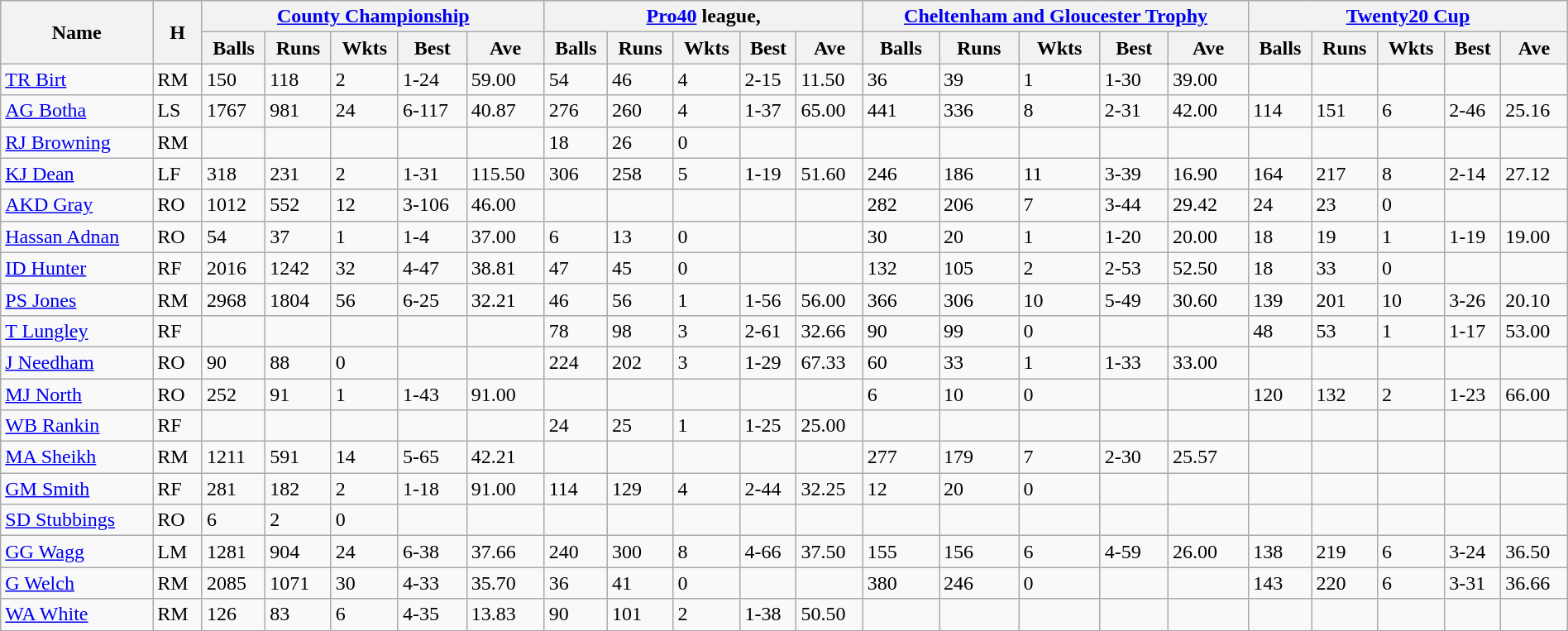<table class="wikitable" width="100%">
<tr bgcolor="#efefef">
<th rowspan=2>Name</th>
<th rowspan=2>H</th>
<th colspan=5><a href='#'>County Championship</a></th>
<th colspan=5><a href='#'>Pro40</a> league,</th>
<th colspan=5><a href='#'>Cheltenham and Gloucester Trophy</a></th>
<th colspan=5><a href='#'>Twenty20 Cup</a></th>
</tr>
<tr>
<th>Balls</th>
<th>Runs</th>
<th>Wkts</th>
<th>Best</th>
<th>Ave</th>
<th>Balls</th>
<th>Runs</th>
<th>Wkts</th>
<th>Best</th>
<th>Ave</th>
<th>Balls</th>
<th>Runs</th>
<th>Wkts</th>
<th>Best</th>
<th>Ave</th>
<th>Balls</th>
<th>Runs</th>
<th>Wkts</th>
<th>Best</th>
<th>Ave</th>
</tr>
<tr>
<td><a href='#'>TR Birt</a></td>
<td>RM</td>
<td>150</td>
<td>118</td>
<td>2</td>
<td>1-24</td>
<td>59.00</td>
<td>54</td>
<td>46</td>
<td>4</td>
<td>2-15</td>
<td>11.50</td>
<td>36</td>
<td>39</td>
<td>1</td>
<td>1-30</td>
<td>39.00</td>
<td></td>
<td></td>
<td></td>
<td></td>
<td></td>
</tr>
<tr>
<td><a href='#'>AG Botha</a></td>
<td>LS</td>
<td>1767</td>
<td>981</td>
<td>24</td>
<td>6-117</td>
<td>40.87</td>
<td>276</td>
<td>260</td>
<td>4</td>
<td>1-37</td>
<td>65.00</td>
<td>441</td>
<td>336</td>
<td>8</td>
<td>2-31</td>
<td>42.00</td>
<td>114</td>
<td>151</td>
<td>6</td>
<td>2-46</td>
<td>25.16</td>
</tr>
<tr>
<td><a href='#'>RJ Browning</a></td>
<td>RM</td>
<td></td>
<td></td>
<td></td>
<td></td>
<td></td>
<td>18</td>
<td>26</td>
<td>0</td>
<td></td>
<td></td>
<td></td>
<td></td>
<td></td>
<td></td>
<td></td>
<td></td>
<td></td>
<td></td>
<td></td>
<td></td>
</tr>
<tr>
<td><a href='#'>KJ Dean</a></td>
<td>LF</td>
<td>318</td>
<td>231</td>
<td>2</td>
<td>1-31</td>
<td>115.50</td>
<td>306</td>
<td>258</td>
<td>5</td>
<td>1-19</td>
<td>51.60</td>
<td>246</td>
<td>186</td>
<td>11</td>
<td>3-39</td>
<td>16.90</td>
<td>164</td>
<td>217</td>
<td>8</td>
<td>2-14</td>
<td>27.12</td>
</tr>
<tr>
<td><a href='#'>AKD Gray</a></td>
<td>RO</td>
<td>1012</td>
<td>552</td>
<td>12</td>
<td>3-106</td>
<td>46.00</td>
<td></td>
<td></td>
<td></td>
<td></td>
<td></td>
<td>282</td>
<td>206</td>
<td>7</td>
<td>3-44</td>
<td>29.42</td>
<td>24</td>
<td>23</td>
<td>0</td>
<td></td>
<td></td>
</tr>
<tr>
<td><a href='#'>Hassan Adnan</a></td>
<td>RO</td>
<td>54</td>
<td>37</td>
<td>1</td>
<td>1-4</td>
<td>37.00</td>
<td>6</td>
<td>13</td>
<td>0</td>
<td></td>
<td></td>
<td>30</td>
<td>20</td>
<td>1</td>
<td>1-20</td>
<td>20.00</td>
<td>18</td>
<td>19</td>
<td>1</td>
<td>1-19</td>
<td>19.00</td>
</tr>
<tr>
<td><a href='#'>ID Hunter</a></td>
<td>RF</td>
<td>2016</td>
<td>1242</td>
<td>32</td>
<td>4-47</td>
<td>38.81</td>
<td>47</td>
<td>45</td>
<td>0</td>
<td></td>
<td></td>
<td>132</td>
<td>105</td>
<td>2</td>
<td>2-53</td>
<td>52.50</td>
<td>18</td>
<td>33</td>
<td>0</td>
<td></td>
<td></td>
</tr>
<tr>
<td><a href='#'>PS Jones</a></td>
<td>RM</td>
<td>2968</td>
<td>1804</td>
<td>56</td>
<td>6-25</td>
<td>32.21</td>
<td>46</td>
<td>56</td>
<td>1</td>
<td>1-56</td>
<td>56.00</td>
<td>366</td>
<td>306</td>
<td>10</td>
<td>5-49</td>
<td>30.60</td>
<td>139</td>
<td>201</td>
<td>10</td>
<td>3-26</td>
<td>20.10</td>
</tr>
<tr>
<td><a href='#'>T Lungley</a></td>
<td>RF</td>
<td></td>
<td></td>
<td></td>
<td></td>
<td></td>
<td>78</td>
<td>98</td>
<td>3</td>
<td>2-61</td>
<td>32.66</td>
<td>90</td>
<td>99</td>
<td>0</td>
<td></td>
<td></td>
<td>48</td>
<td>53</td>
<td>1</td>
<td>1-17</td>
<td>53.00</td>
</tr>
<tr>
<td><a href='#'>J Needham</a></td>
<td>RO</td>
<td>90</td>
<td>88</td>
<td>0</td>
<td></td>
<td></td>
<td>224</td>
<td>202</td>
<td>3</td>
<td>1-29</td>
<td>67.33</td>
<td>60</td>
<td>33</td>
<td>1</td>
<td>1-33</td>
<td>33.00</td>
<td></td>
<td></td>
<td></td>
<td></td>
<td></td>
</tr>
<tr>
<td><a href='#'>MJ North</a></td>
<td>RO</td>
<td>252</td>
<td>91</td>
<td>1</td>
<td>1-43</td>
<td>91.00</td>
<td></td>
<td></td>
<td></td>
<td></td>
<td></td>
<td>6</td>
<td>10</td>
<td>0</td>
<td></td>
<td></td>
<td>120</td>
<td>132</td>
<td>2</td>
<td>1-23</td>
<td>66.00</td>
</tr>
<tr>
<td><a href='#'>WB Rankin</a></td>
<td>RF</td>
<td></td>
<td></td>
<td></td>
<td></td>
<td></td>
<td>24</td>
<td>25</td>
<td>1</td>
<td>1-25</td>
<td>25.00</td>
<td></td>
<td></td>
<td></td>
<td></td>
<td></td>
<td></td>
<td></td>
<td></td>
<td></td>
<td></td>
</tr>
<tr>
<td><a href='#'>MA Sheikh</a></td>
<td>RM</td>
<td>1211</td>
<td>591</td>
<td>14</td>
<td>5-65</td>
<td>42.21</td>
<td></td>
<td></td>
<td></td>
<td></td>
<td></td>
<td>277</td>
<td>179</td>
<td>7</td>
<td>2-30</td>
<td>25.57</td>
<td></td>
<td></td>
<td></td>
<td></td>
<td></td>
</tr>
<tr>
<td><a href='#'>GM Smith</a></td>
<td>RF</td>
<td>281</td>
<td>182</td>
<td>2</td>
<td>1-18</td>
<td>91.00</td>
<td>114</td>
<td>129</td>
<td>4</td>
<td>2-44</td>
<td>32.25</td>
<td>12</td>
<td>20</td>
<td>0</td>
<td></td>
<td></td>
<td></td>
<td></td>
<td></td>
<td></td>
<td></td>
</tr>
<tr>
<td><a href='#'>SD Stubbings</a></td>
<td>RO</td>
<td>6</td>
<td>2</td>
<td>0</td>
<td></td>
<td></td>
<td></td>
<td></td>
<td></td>
<td></td>
<td></td>
<td></td>
<td></td>
<td></td>
<td></td>
<td></td>
<td></td>
<td></td>
<td></td>
<td></td>
<td></td>
</tr>
<tr>
<td><a href='#'>GG Wagg</a></td>
<td>LM</td>
<td>1281</td>
<td>904</td>
<td>24</td>
<td>6-38</td>
<td>37.66</td>
<td>240</td>
<td>300</td>
<td>8</td>
<td>4-66</td>
<td>37.50</td>
<td>155</td>
<td>156</td>
<td>6</td>
<td>4-59</td>
<td>26.00</td>
<td>138</td>
<td>219</td>
<td>6</td>
<td>3-24</td>
<td>36.50</td>
</tr>
<tr>
<td><a href='#'>G Welch</a></td>
<td>RM</td>
<td>2085</td>
<td>1071</td>
<td>30</td>
<td>4-33</td>
<td>35.70</td>
<td>36</td>
<td>41</td>
<td>0</td>
<td></td>
<td></td>
<td>380</td>
<td>246</td>
<td>0</td>
<td></td>
<td></td>
<td>143</td>
<td>220</td>
<td>6</td>
<td>3-31</td>
<td>36.66</td>
</tr>
<tr>
<td><a href='#'>WA White</a></td>
<td>RM</td>
<td>126</td>
<td>83</td>
<td>6</td>
<td>4-35</td>
<td>13.83</td>
<td>90</td>
<td>101</td>
<td>2</td>
<td>1-38</td>
<td>50.50</td>
<td></td>
<td></td>
<td></td>
<td></td>
<td></td>
<td></td>
<td></td>
<td></td>
<td></td>
<td></td>
</tr>
</table>
